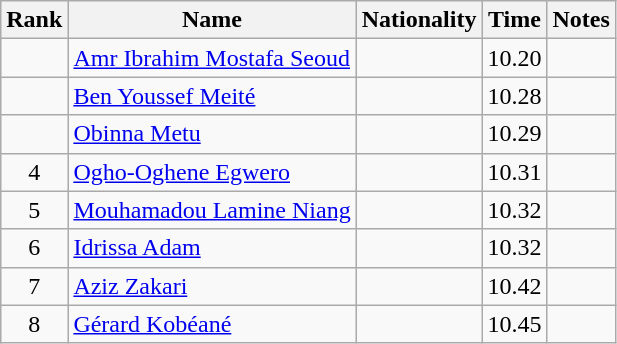<table class="wikitable sortable" style="text-align:center">
<tr>
<th>Rank</th>
<th>Name</th>
<th>Nationality</th>
<th>Time</th>
<th>Notes</th>
</tr>
<tr>
<td></td>
<td align=left><a href='#'>Amr Ibrahim Mostafa Seoud</a></td>
<td align=left></td>
<td>10.20</td>
<td></td>
</tr>
<tr>
<td></td>
<td align=left><a href='#'>Ben Youssef Meité</a></td>
<td align=left></td>
<td>10.28</td>
<td></td>
</tr>
<tr>
<td></td>
<td align=left><a href='#'>Obinna Metu</a></td>
<td align=left></td>
<td>10.29</td>
<td></td>
</tr>
<tr>
<td>4</td>
<td align=left><a href='#'>Ogho-Oghene Egwero</a></td>
<td align=left></td>
<td>10.31</td>
<td></td>
</tr>
<tr>
<td>5</td>
<td align=left><a href='#'>Mouhamadou Lamine Niang</a></td>
<td align=left></td>
<td>10.32</td>
<td></td>
</tr>
<tr>
<td>6</td>
<td align=left><a href='#'>Idrissa Adam</a></td>
<td align=left></td>
<td>10.32</td>
<td></td>
</tr>
<tr>
<td>7</td>
<td align=left><a href='#'>Aziz Zakari</a></td>
<td align=left></td>
<td>10.42</td>
<td></td>
</tr>
<tr>
<td>8</td>
<td align=left><a href='#'>Gérard Kobéané</a></td>
<td align=left></td>
<td>10.45</td>
<td></td>
</tr>
</table>
